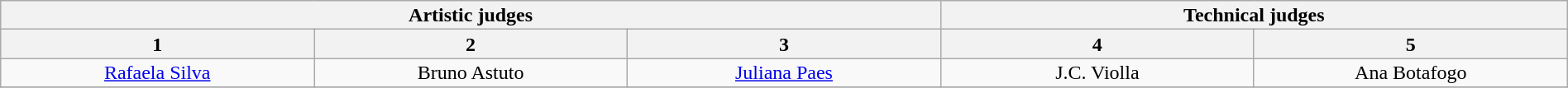<table class="wikitable" style="font-size:100%; line-height:16px; text-align:center" width="100%">
<tr>
<th colspan=3>Artistic judges</th>
<th colspan=2>Technical judges</th>
</tr>
<tr>
<th style="width:20.0%;">1</th>
<th style="width:20.0%;">2</th>
<th style="width:20.0%;">3</th>
<th style="width:20.0%;">4</th>
<th style="width:20.0%;">5</th>
</tr>
<tr>
<td><a href='#'>Rafaela Silva</a></td>
<td>Bruno Astuto</td>
<td><a href='#'>Juliana Paes</a></td>
<td>J.C. Violla</td>
<td>Ana Botafogo</td>
</tr>
<tr>
</tr>
</table>
